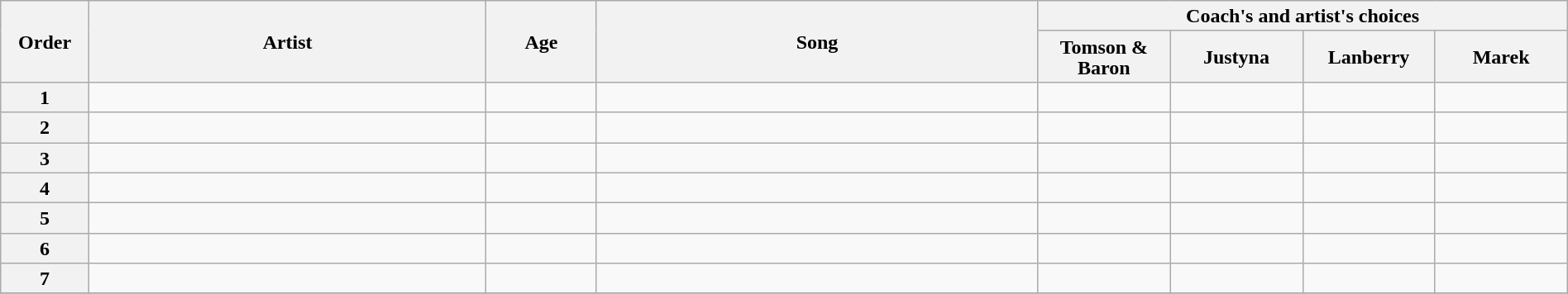<table class="wikitable" style="text-align:center; line-height:17px; width:100%">
<tr>
<th scope="col" rowspan="2" style="width:04%">Order</th>
<th scope="col" rowspan="2" style="width:18%">Artist</th>
<th scope="col" rowspan="2" style="width:05%">Age</th>
<th scope="col" rowspan="2" style="width:20%">Song</th>
<th scope="col" colspan="4" style="width:24%">Coach's and artist's choices</th>
</tr>
<tr>
<th style="width:06%">Tomson & Baron</th>
<th style="width:06%">Justyna</th>
<th style="width:06%">Lanberry</th>
<th style="width:06%">Marek</th>
</tr>
<tr>
<th>1</th>
<td></td>
<td></td>
<td></td>
<td></td>
<td></td>
<td></td>
<td></td>
</tr>
<tr>
<th>2</th>
<td></td>
<td></td>
<td></td>
<td></td>
<td></td>
<td></td>
<td></td>
</tr>
<tr>
<th>3</th>
<td></td>
<td></td>
<td></td>
<td></td>
<td></td>
<td></td>
<td></td>
</tr>
<tr>
<th>4</th>
<td></td>
<td></td>
<td></td>
<td></td>
<td></td>
<td></td>
<td></td>
</tr>
<tr>
<th>5</th>
<td></td>
<td></td>
<td></td>
<td></td>
<td></td>
<td></td>
<td></td>
</tr>
<tr>
<th>6</th>
<td></td>
<td></td>
<td></td>
<td></td>
<td></td>
<td></td>
<td></td>
</tr>
<tr>
<th>7</th>
<td></td>
<td></td>
<td></td>
<td></td>
<td></td>
<td></td>
<td></td>
</tr>
<tr>
</tr>
</table>
